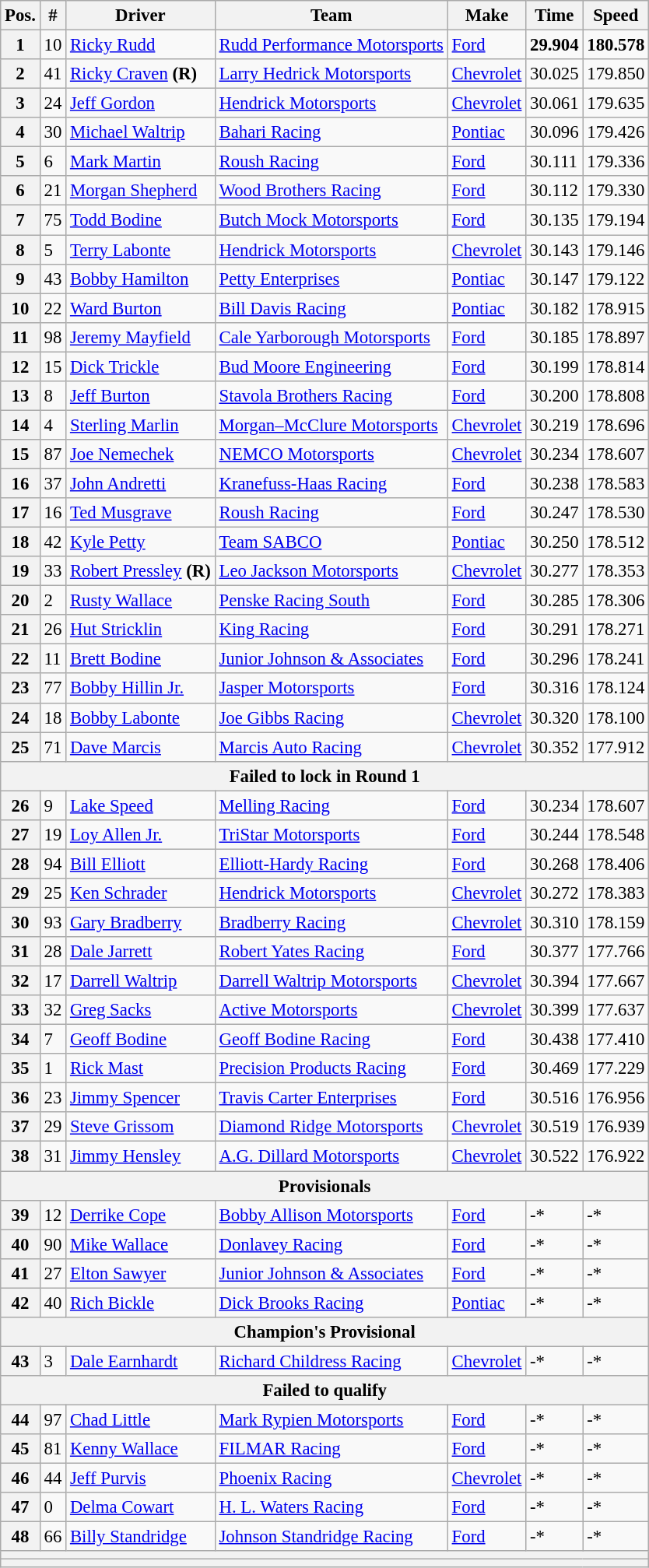<table class="wikitable" style="font-size:95%">
<tr>
<th>Pos.</th>
<th>#</th>
<th>Driver</th>
<th>Team</th>
<th>Make</th>
<th>Time</th>
<th>Speed</th>
</tr>
<tr>
<th>1</th>
<td>10</td>
<td><a href='#'>Ricky Rudd</a></td>
<td><a href='#'>Rudd Performance Motorsports</a></td>
<td><a href='#'>Ford</a></td>
<td><strong>29.904</strong></td>
<td><strong>180.578</strong></td>
</tr>
<tr>
<th>2</th>
<td>41</td>
<td><a href='#'>Ricky Craven</a> <strong>(R)</strong></td>
<td><a href='#'>Larry Hedrick Motorsports</a></td>
<td><a href='#'>Chevrolet</a></td>
<td>30.025</td>
<td>179.850</td>
</tr>
<tr>
<th>3</th>
<td>24</td>
<td><a href='#'>Jeff Gordon</a></td>
<td><a href='#'>Hendrick Motorsports</a></td>
<td><a href='#'>Chevrolet</a></td>
<td>30.061</td>
<td>179.635</td>
</tr>
<tr>
<th>4</th>
<td>30</td>
<td><a href='#'>Michael Waltrip</a></td>
<td><a href='#'>Bahari Racing</a></td>
<td><a href='#'>Pontiac</a></td>
<td>30.096</td>
<td>179.426</td>
</tr>
<tr>
<th>5</th>
<td>6</td>
<td><a href='#'>Mark Martin</a></td>
<td><a href='#'>Roush Racing</a></td>
<td><a href='#'>Ford</a></td>
<td>30.111</td>
<td>179.336</td>
</tr>
<tr>
<th>6</th>
<td>21</td>
<td><a href='#'>Morgan Shepherd</a></td>
<td><a href='#'>Wood Brothers Racing</a></td>
<td><a href='#'>Ford</a></td>
<td>30.112</td>
<td>179.330</td>
</tr>
<tr>
<th>7</th>
<td>75</td>
<td><a href='#'>Todd Bodine</a></td>
<td><a href='#'>Butch Mock Motorsports</a></td>
<td><a href='#'>Ford</a></td>
<td>30.135</td>
<td>179.194</td>
</tr>
<tr>
<th>8</th>
<td>5</td>
<td><a href='#'>Terry Labonte</a></td>
<td><a href='#'>Hendrick Motorsports</a></td>
<td><a href='#'>Chevrolet</a></td>
<td>30.143</td>
<td>179.146</td>
</tr>
<tr>
<th>9</th>
<td>43</td>
<td><a href='#'>Bobby Hamilton</a></td>
<td><a href='#'>Petty Enterprises</a></td>
<td><a href='#'>Pontiac</a></td>
<td>30.147</td>
<td>179.122</td>
</tr>
<tr>
<th>10</th>
<td>22</td>
<td><a href='#'>Ward Burton</a></td>
<td><a href='#'>Bill Davis Racing</a></td>
<td><a href='#'>Pontiac</a></td>
<td>30.182</td>
<td>178.915</td>
</tr>
<tr>
<th>11</th>
<td>98</td>
<td><a href='#'>Jeremy Mayfield</a></td>
<td><a href='#'>Cale Yarborough Motorsports</a></td>
<td><a href='#'>Ford</a></td>
<td>30.185</td>
<td>178.897</td>
</tr>
<tr>
<th>12</th>
<td>15</td>
<td><a href='#'>Dick Trickle</a></td>
<td><a href='#'>Bud Moore Engineering</a></td>
<td><a href='#'>Ford</a></td>
<td>30.199</td>
<td>178.814</td>
</tr>
<tr>
<th>13</th>
<td>8</td>
<td><a href='#'>Jeff Burton</a></td>
<td><a href='#'>Stavola Brothers Racing</a></td>
<td><a href='#'>Ford</a></td>
<td>30.200</td>
<td>178.808</td>
</tr>
<tr>
<th>14</th>
<td>4</td>
<td><a href='#'>Sterling Marlin</a></td>
<td><a href='#'>Morgan–McClure Motorsports</a></td>
<td><a href='#'>Chevrolet</a></td>
<td>30.219</td>
<td>178.696</td>
</tr>
<tr>
<th>15</th>
<td>87</td>
<td><a href='#'>Joe Nemechek</a></td>
<td><a href='#'>NEMCO Motorsports</a></td>
<td><a href='#'>Chevrolet</a></td>
<td>30.234</td>
<td>178.607</td>
</tr>
<tr>
<th>16</th>
<td>37</td>
<td><a href='#'>John Andretti</a></td>
<td><a href='#'>Kranefuss-Haas Racing</a></td>
<td><a href='#'>Ford</a></td>
<td>30.238</td>
<td>178.583</td>
</tr>
<tr>
<th>17</th>
<td>16</td>
<td><a href='#'>Ted Musgrave</a></td>
<td><a href='#'>Roush Racing</a></td>
<td><a href='#'>Ford</a></td>
<td>30.247</td>
<td>178.530</td>
</tr>
<tr>
<th>18</th>
<td>42</td>
<td><a href='#'>Kyle Petty</a></td>
<td><a href='#'>Team SABCO</a></td>
<td><a href='#'>Pontiac</a></td>
<td>30.250</td>
<td>178.512</td>
</tr>
<tr>
<th>19</th>
<td>33</td>
<td><a href='#'>Robert Pressley</a> <strong>(R)</strong></td>
<td><a href='#'>Leo Jackson Motorsports</a></td>
<td><a href='#'>Chevrolet</a></td>
<td>30.277</td>
<td>178.353</td>
</tr>
<tr>
<th>20</th>
<td>2</td>
<td><a href='#'>Rusty Wallace</a></td>
<td><a href='#'>Penske Racing South</a></td>
<td><a href='#'>Ford</a></td>
<td>30.285</td>
<td>178.306</td>
</tr>
<tr>
<th>21</th>
<td>26</td>
<td><a href='#'>Hut Stricklin</a></td>
<td><a href='#'>King Racing</a></td>
<td><a href='#'>Ford</a></td>
<td>30.291</td>
<td>178.271</td>
</tr>
<tr>
<th>22</th>
<td>11</td>
<td><a href='#'>Brett Bodine</a></td>
<td><a href='#'>Junior Johnson & Associates</a></td>
<td><a href='#'>Ford</a></td>
<td>30.296</td>
<td>178.241</td>
</tr>
<tr>
<th>23</th>
<td>77</td>
<td><a href='#'>Bobby Hillin Jr.</a></td>
<td><a href='#'>Jasper Motorsports</a></td>
<td><a href='#'>Ford</a></td>
<td>30.316</td>
<td>178.124</td>
</tr>
<tr>
<th>24</th>
<td>18</td>
<td><a href='#'>Bobby Labonte</a></td>
<td><a href='#'>Joe Gibbs Racing</a></td>
<td><a href='#'>Chevrolet</a></td>
<td>30.320</td>
<td>178.100</td>
</tr>
<tr>
<th>25</th>
<td>71</td>
<td><a href='#'>Dave Marcis</a></td>
<td><a href='#'>Marcis Auto Racing</a></td>
<td><a href='#'>Chevrolet</a></td>
<td>30.352</td>
<td>177.912</td>
</tr>
<tr>
<th colspan="7">Failed to lock in Round 1</th>
</tr>
<tr>
<th>26</th>
<td>9</td>
<td><a href='#'>Lake Speed</a></td>
<td><a href='#'>Melling Racing</a></td>
<td><a href='#'>Ford</a></td>
<td>30.234</td>
<td>178.607</td>
</tr>
<tr>
<th>27</th>
<td>19</td>
<td><a href='#'>Loy Allen Jr.</a></td>
<td><a href='#'>TriStar Motorsports</a></td>
<td><a href='#'>Ford</a></td>
<td>30.244</td>
<td>178.548</td>
</tr>
<tr>
<th>28</th>
<td>94</td>
<td><a href='#'>Bill Elliott</a></td>
<td><a href='#'>Elliott-Hardy Racing</a></td>
<td><a href='#'>Ford</a></td>
<td>30.268</td>
<td>178.406</td>
</tr>
<tr>
<th>29</th>
<td>25</td>
<td><a href='#'>Ken Schrader</a></td>
<td><a href='#'>Hendrick Motorsports</a></td>
<td><a href='#'>Chevrolet</a></td>
<td>30.272</td>
<td>178.383</td>
</tr>
<tr>
<th>30</th>
<td>93</td>
<td><a href='#'>Gary Bradberry</a></td>
<td><a href='#'>Bradberry Racing</a></td>
<td><a href='#'>Chevrolet</a></td>
<td>30.310</td>
<td>178.159</td>
</tr>
<tr>
<th>31</th>
<td>28</td>
<td><a href='#'>Dale Jarrett</a></td>
<td><a href='#'>Robert Yates Racing</a></td>
<td><a href='#'>Ford</a></td>
<td>30.377</td>
<td>177.766</td>
</tr>
<tr>
<th>32</th>
<td>17</td>
<td><a href='#'>Darrell Waltrip</a></td>
<td><a href='#'>Darrell Waltrip Motorsports</a></td>
<td><a href='#'>Chevrolet</a></td>
<td>30.394</td>
<td>177.667</td>
</tr>
<tr>
<th>33</th>
<td>32</td>
<td><a href='#'>Greg Sacks</a></td>
<td><a href='#'>Active Motorsports</a></td>
<td><a href='#'>Chevrolet</a></td>
<td>30.399</td>
<td>177.637</td>
</tr>
<tr>
<th>34</th>
<td>7</td>
<td><a href='#'>Geoff Bodine</a></td>
<td><a href='#'>Geoff Bodine Racing</a></td>
<td><a href='#'>Ford</a></td>
<td>30.438</td>
<td>177.410</td>
</tr>
<tr>
<th>35</th>
<td>1</td>
<td><a href='#'>Rick Mast</a></td>
<td><a href='#'>Precision Products Racing</a></td>
<td><a href='#'>Ford</a></td>
<td>30.469</td>
<td>177.229</td>
</tr>
<tr>
<th>36</th>
<td>23</td>
<td><a href='#'>Jimmy Spencer</a></td>
<td><a href='#'>Travis Carter Enterprises</a></td>
<td><a href='#'>Ford</a></td>
<td>30.516</td>
<td>176.956</td>
</tr>
<tr>
<th>37</th>
<td>29</td>
<td><a href='#'>Steve Grissom</a></td>
<td><a href='#'>Diamond Ridge Motorsports</a></td>
<td><a href='#'>Chevrolet</a></td>
<td>30.519</td>
<td>176.939</td>
</tr>
<tr>
<th>38</th>
<td>31</td>
<td><a href='#'>Jimmy Hensley</a></td>
<td><a href='#'>A.G. Dillard Motorsports</a></td>
<td><a href='#'>Chevrolet</a></td>
<td>30.522</td>
<td>176.922</td>
</tr>
<tr>
<th colspan="7">Provisionals</th>
</tr>
<tr>
<th>39</th>
<td>12</td>
<td><a href='#'>Derrike Cope</a></td>
<td><a href='#'>Bobby Allison Motorsports</a></td>
<td><a href='#'>Ford</a></td>
<td>-*</td>
<td>-*</td>
</tr>
<tr>
<th>40</th>
<td>90</td>
<td><a href='#'>Mike Wallace</a></td>
<td><a href='#'>Donlavey Racing</a></td>
<td><a href='#'>Ford</a></td>
<td>-*</td>
<td>-*</td>
</tr>
<tr>
<th>41</th>
<td>27</td>
<td><a href='#'>Elton Sawyer</a></td>
<td><a href='#'>Junior Johnson & Associates</a></td>
<td><a href='#'>Ford</a></td>
<td>-*</td>
<td>-*</td>
</tr>
<tr>
<th>42</th>
<td>40</td>
<td><a href='#'>Rich Bickle</a></td>
<td><a href='#'>Dick Brooks Racing</a></td>
<td><a href='#'>Pontiac</a></td>
<td>-*</td>
<td>-*</td>
</tr>
<tr>
<th colspan="7">Champion's Provisional</th>
</tr>
<tr>
<th>43</th>
<td>3</td>
<td><a href='#'>Dale Earnhardt</a></td>
<td><a href='#'>Richard Childress Racing</a></td>
<td><a href='#'>Chevrolet</a></td>
<td>-*</td>
<td>-*</td>
</tr>
<tr>
<th colspan="7">Failed to qualify</th>
</tr>
<tr>
<th>44</th>
<td>97</td>
<td><a href='#'>Chad Little</a></td>
<td><a href='#'>Mark Rypien Motorsports</a></td>
<td><a href='#'>Ford</a></td>
<td>-*</td>
<td>-*</td>
</tr>
<tr>
<th>45</th>
<td>81</td>
<td><a href='#'>Kenny Wallace</a></td>
<td><a href='#'>FILMAR Racing</a></td>
<td><a href='#'>Ford</a></td>
<td>-*</td>
<td>-*</td>
</tr>
<tr>
<th>46</th>
<td>44</td>
<td><a href='#'>Jeff Purvis</a></td>
<td><a href='#'>Phoenix Racing</a></td>
<td><a href='#'>Chevrolet</a></td>
<td>-*</td>
<td>-*</td>
</tr>
<tr>
<th>47</th>
<td>0</td>
<td><a href='#'>Delma Cowart</a></td>
<td><a href='#'>H. L. Waters Racing</a></td>
<td><a href='#'>Ford</a></td>
<td>-*</td>
<td>-*</td>
</tr>
<tr>
<th>48</th>
<td>66</td>
<td><a href='#'>Billy Standridge</a></td>
<td><a href='#'>Johnson Standridge Racing</a></td>
<td><a href='#'>Ford</a></td>
<td>-*</td>
<td>-*</td>
</tr>
<tr>
<th colspan="7"></th>
</tr>
<tr>
<th colspan="7"></th>
</tr>
</table>
